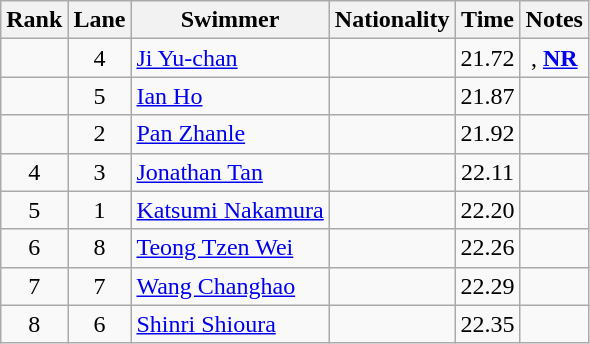<table class="wikitable sortable" style="text-align:center">
<tr>
<th>Rank</th>
<th>Lane</th>
<th>Swimmer</th>
<th>Nationality</th>
<th>Time</th>
<th>Notes</th>
</tr>
<tr>
<td></td>
<td>4</td>
<td align=left><a href='#'>Ji Yu-chan</a></td>
<td align=left></td>
<td>21.72</td>
<td>, <strong><a href='#'>NR</a></strong></td>
</tr>
<tr>
<td></td>
<td>5</td>
<td align=left><a href='#'>Ian Ho</a></td>
<td align=left></td>
<td>21.87</td>
<td></td>
</tr>
<tr>
<td></td>
<td>2</td>
<td align=left><a href='#'>Pan Zhanle</a></td>
<td align=left></td>
<td>21.92</td>
<td></td>
</tr>
<tr>
<td>4</td>
<td>3</td>
<td align=left><a href='#'>Jonathan Tan</a></td>
<td align=left></td>
<td>22.11</td>
<td></td>
</tr>
<tr>
<td>5</td>
<td>1</td>
<td align=left><a href='#'>Katsumi Nakamura</a></td>
<td align=left></td>
<td>22.20</td>
<td></td>
</tr>
<tr>
<td>6</td>
<td>8</td>
<td align=left><a href='#'>Teong Tzen Wei</a></td>
<td align=left></td>
<td>22.26</td>
<td></td>
</tr>
<tr>
<td>7</td>
<td>7</td>
<td align=left><a href='#'>Wang Changhao</a></td>
<td align=left></td>
<td>22.29</td>
<td></td>
</tr>
<tr>
<td>8</td>
<td>6</td>
<td align=left><a href='#'>Shinri Shioura</a></td>
<td align=left></td>
<td>22.35</td>
<td></td>
</tr>
</table>
